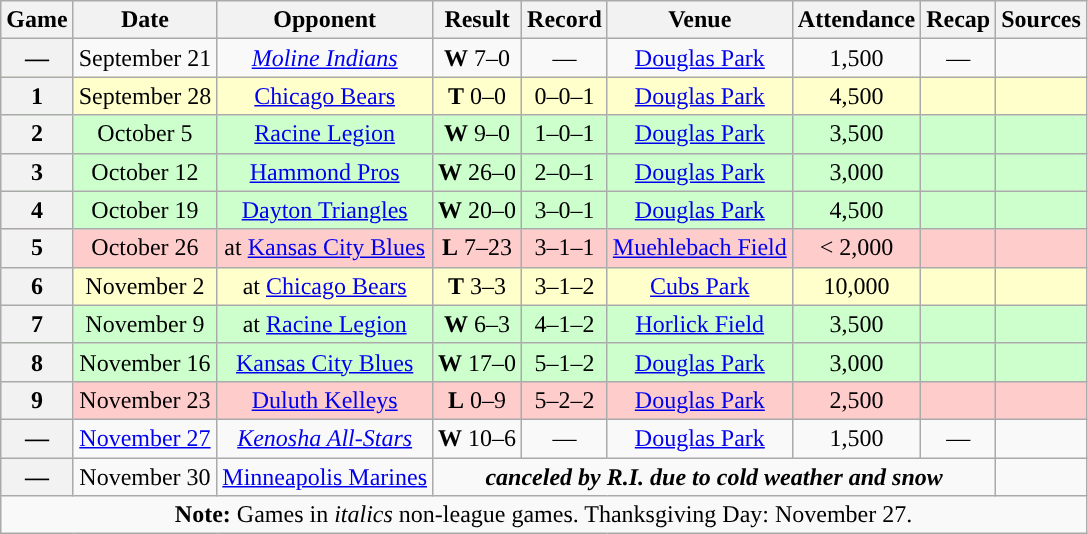<table class="wikitable" style="text-align:center">
<tr>
<th>Game</th>
<th>Date</th>
<th>Opponent</th>
<th>Result</th>
<th>Record</th>
<th>Venue</th>
<th>Attendance</th>
<th>Recap</th>
<th>Sources</th>
</tr>
<tr>
<th>—</th>
<td>September 21</td>
<td><em><a href='#'>Moline Indians</a></em></td>
<td><strong>W</strong> 7–0</td>
<td>—</td>
<td><a href='#'>Douglas Park</a></td>
<td>1,500</td>
<td>—</td>
<td></td>
</tr>
<tr style="background:#ffc">
<th>1</th>
<td>September 28</td>
<td><a href='#'>Chicago Bears</a></td>
<td><strong>T</strong> 0–0</td>
<td>0–0–1</td>
<td><a href='#'>Douglas Park</a></td>
<td>4,500</td>
<td></td>
<td></td>
</tr>
<tr style="background:#cfc">
<th>2</th>
<td>October 5</td>
<td><a href='#'>Racine Legion</a></td>
<td><strong>W</strong> 9–0</td>
<td>1–0–1</td>
<td><a href='#'>Douglas Park</a></td>
<td>3,500</td>
<td></td>
<td></td>
</tr>
<tr style="background:#cfc">
<th>3</th>
<td>October 12</td>
<td><a href='#'>Hammond Pros</a></td>
<td><strong>W</strong> 26–0</td>
<td>2–0–1</td>
<td><a href='#'>Douglas Park</a></td>
<td>3,000</td>
<td></td>
<td></td>
</tr>
<tr style="background:#cfc">
<th>4</th>
<td>October 19</td>
<td><a href='#'>Dayton Triangles</a></td>
<td><strong>W</strong> 20–0</td>
<td>3–0–1</td>
<td><a href='#'>Douglas Park</a></td>
<td>4,500</td>
<td></td>
<td></td>
</tr>
<tr style="background:#fcc">
<th>5</th>
<td>October 26</td>
<td>at <a href='#'>Kansas City Blues</a></td>
<td><strong>L</strong> 7–23</td>
<td>3–1–1</td>
<td><a href='#'>Muehlebach Field</a></td>
<td>< 2,000</td>
<td></td>
<td></td>
</tr>
<tr style="background:#ffc">
<th>6</th>
<td>November 2</td>
<td>at <a href='#'>Chicago Bears</a></td>
<td><strong>T</strong> 3–3</td>
<td>3–1–2</td>
<td><a href='#'>Cubs Park</a></td>
<td>10,000</td>
<td></td>
<td></td>
</tr>
<tr style="background:#cfc">
<th>7</th>
<td>November 9</td>
<td>at <a href='#'>Racine Legion</a></td>
<td><strong>W</strong> 6–3</td>
<td>4–1–2</td>
<td><a href='#'>Horlick Field</a></td>
<td>3,500</td>
<td></td>
<td></td>
</tr>
<tr style="background:#cfc">
<th>8</th>
<td>November 16</td>
<td><a href='#'>Kansas City Blues</a></td>
<td><strong>W</strong> 17–0</td>
<td>5–1–2</td>
<td><a href='#'>Douglas Park</a></td>
<td>3,000</td>
<td></td>
<td></td>
</tr>
<tr style="background:#fcc">
<th>9</th>
<td>November 23</td>
<td><a href='#'>Duluth Kelleys</a></td>
<td><strong>L</strong> 0–9</td>
<td>5–2–2</td>
<td><a href='#'>Douglas Park</a></td>
<td>2,500</td>
<td></td>
<td></td>
</tr>
<tr>
<th>—</th>
<td><a href='#'>November 27</a></td>
<td><em><a href='#'>Kenosha All-Stars</a></em></td>
<td><strong>W</strong> 10–6</td>
<td>—</td>
<td><a href='#'>Douglas Park</a></td>
<td>1,500</td>
<td>—</td>
<td></td>
</tr>
<tr>
<th>—</th>
<td>November 30</td>
<td><a href='#'>Minneapolis Marines</a></td>
<td colspan="5"><strong><em>canceled by R.I. due to cold weather and snow</em></strong></td>
<td></td>
</tr>
<tr>
<td colspan="10"><strong>Note:</strong> Games in <em>italics</em> non-league games. Thanksgiving Day: November 27.</td>
</tr>
</table>
